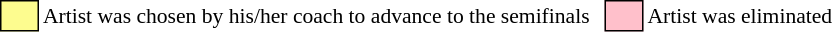<table class="toccolours" style="font-size: 90%; white-space: nowrap;">
<tr>
<td style="background:#fdfc8f; border: 1px solid black;">      </td>
<td style="padding-right: 8px">Artist was chosen by his/her coach to advance to the semifinals</td>
<td style="background:pink; border: 1px solid black">      </td>
<td>Artist was eliminated</td>
</tr>
<tr>
</tr>
</table>
